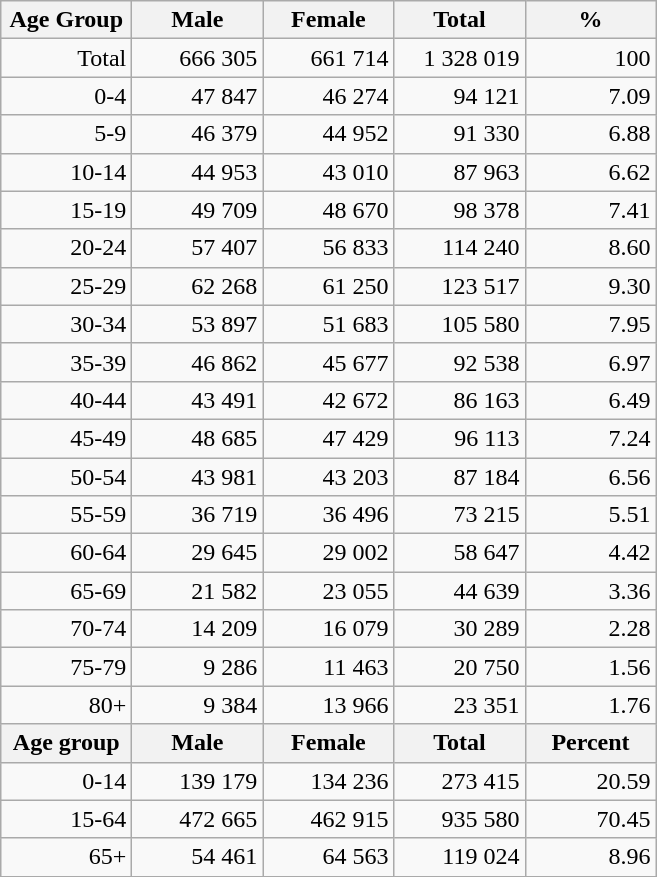<table class="wikitable">
<tr>
<th width="80pt">Age Group</th>
<th width="80pt">Male</th>
<th width="80pt">Female</th>
<th width="80pt">Total</th>
<th width="80pt">%</th>
</tr>
<tr>
<td align="right">Total</td>
<td align="right">666 305</td>
<td align="right">661 714</td>
<td align="right">1 328 019</td>
<td align="right">100</td>
</tr>
<tr>
<td align="right">0-4</td>
<td align="right">47 847</td>
<td align="right">46 274</td>
<td align="right">94 121</td>
<td align="right">7.09</td>
</tr>
<tr>
<td align="right">5-9</td>
<td align="right">46 379</td>
<td align="right">44 952</td>
<td align="right">91 330</td>
<td align="right">6.88</td>
</tr>
<tr>
<td align="right">10-14</td>
<td align="right">44 953</td>
<td align="right">43 010</td>
<td align="right">87 963</td>
<td align="right">6.62</td>
</tr>
<tr>
<td align="right">15-19</td>
<td align="right">49 709</td>
<td align="right">48 670</td>
<td align="right">98 378</td>
<td align="right">7.41</td>
</tr>
<tr>
<td align="right">20-24</td>
<td align="right">57 407</td>
<td align="right">56 833</td>
<td align="right">114 240</td>
<td align="right">8.60</td>
</tr>
<tr>
<td align="right">25-29</td>
<td align="right">62 268</td>
<td align="right">61 250</td>
<td align="right">123 517</td>
<td align="right">9.30</td>
</tr>
<tr>
<td align="right">30-34</td>
<td align="right">53 897</td>
<td align="right">51 683</td>
<td align="right">105 580</td>
<td align="right">7.95</td>
</tr>
<tr>
<td align="right">35-39</td>
<td align="right">46 862</td>
<td align="right">45 677</td>
<td align="right">92 538</td>
<td align="right">6.97</td>
</tr>
<tr>
<td align="right">40-44</td>
<td align="right">43 491</td>
<td align="right">42 672</td>
<td align="right">86 163</td>
<td align="right">6.49</td>
</tr>
<tr>
<td align="right">45-49</td>
<td align="right">48 685</td>
<td align="right">47 429</td>
<td align="right">96 113</td>
<td align="right">7.24</td>
</tr>
<tr>
<td align="right">50-54</td>
<td align="right">43 981</td>
<td align="right">43 203</td>
<td align="right">87 184</td>
<td align="right">6.56</td>
</tr>
<tr>
<td align="right">55-59</td>
<td align="right">36 719</td>
<td align="right">36 496</td>
<td align="right">73 215</td>
<td align="right">5.51</td>
</tr>
<tr>
<td align="right">60-64</td>
<td align="right">29 645</td>
<td align="right">29 002</td>
<td align="right">58 647</td>
<td align="right">4.42</td>
</tr>
<tr>
<td align="right">65-69</td>
<td align="right">21 582</td>
<td align="right">23 055</td>
<td align="right">44 639</td>
<td align="right">3.36</td>
</tr>
<tr>
<td align="right">70-74</td>
<td align="right">14 209</td>
<td align="right">16 079</td>
<td align="right">30 289</td>
<td align="right">2.28</td>
</tr>
<tr>
<td align="right">75-79</td>
<td align="right">9 286</td>
<td align="right">11 463</td>
<td align="right">20 750</td>
<td align="right">1.56</td>
</tr>
<tr>
<td align="right">80+</td>
<td align="right">9 384</td>
<td align="right">13 966</td>
<td align="right">23 351</td>
<td align="right">1.76</td>
</tr>
<tr>
<th width="50">Age group</th>
<th width="80pt">Male</th>
<th width="80">Female</th>
<th width="80">Total</th>
<th width="50">Percent</th>
</tr>
<tr>
<td align="right">0-14</td>
<td align="right">139 179</td>
<td align="right">134 236</td>
<td align="right">273 415</td>
<td align="right">20.59</td>
</tr>
<tr>
<td align="right">15-64</td>
<td align="right">472 665</td>
<td align="right">462 915</td>
<td align="right">935 580</td>
<td align="right">70.45</td>
</tr>
<tr>
<td align="right">65+</td>
<td align="right">54 461</td>
<td align="right">64 563</td>
<td align="right">119 024</td>
<td align="right">8.96</td>
</tr>
<tr>
</tr>
</table>
